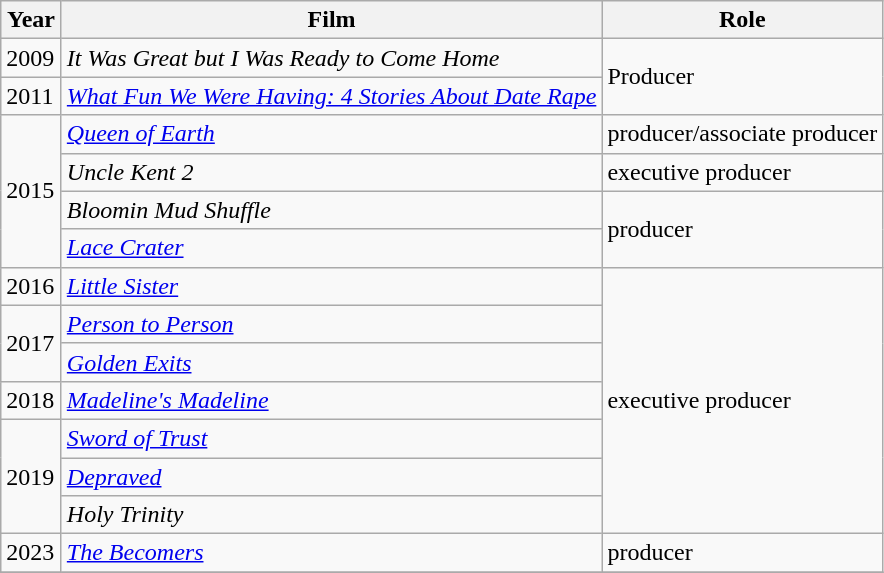<table class="wikitable sortable" style="text-align:left">
<tr>
<th style="width:33px;">Year</th>
<th>Film</th>
<th>Role</th>
</tr>
<tr>
<td>2009</td>
<td><em>It Was Great but I Was Ready to Come Home</em></td>
<td rowspan=2>Producer</td>
</tr>
<tr>
<td>2011</td>
<td><em><a href='#'>What Fun We Were Having: 4 Stories About Date Rape</a></em></td>
</tr>
<tr>
<td rowspan=4>2015</td>
<td><em><a href='#'>Queen of Earth</a></em></td>
<td>producer/associate producer</td>
</tr>
<tr>
<td><em>Uncle Kent 2</em></td>
<td>executive producer</td>
</tr>
<tr>
<td><em>Bloomin Mud Shuffle</em></td>
<td rowspan=2>producer</td>
</tr>
<tr>
<td><em><a href='#'>Lace Crater</a></em></td>
</tr>
<tr>
<td>2016</td>
<td><em><a href='#'>Little Sister</a></em></td>
<td rowspan=7>executive producer</td>
</tr>
<tr>
<td rowspan=2>2017</td>
<td><em><a href='#'>Person to Person</a></em></td>
</tr>
<tr>
<td><em><a href='#'>Golden Exits</a></em></td>
</tr>
<tr>
<td>2018</td>
<td><em><a href='#'>Madeline's Madeline</a></em></td>
</tr>
<tr>
<td rowspan=3>2019</td>
<td><em><a href='#'>Sword of Trust</a></em></td>
</tr>
<tr>
<td><em><a href='#'>Depraved</a></em></td>
</tr>
<tr>
<td><em>Holy Trinity</em></td>
</tr>
<tr>
<td>2023</td>
<td><em><a href='#'>The Becomers</a></em></td>
<td>producer</td>
</tr>
<tr>
</tr>
</table>
